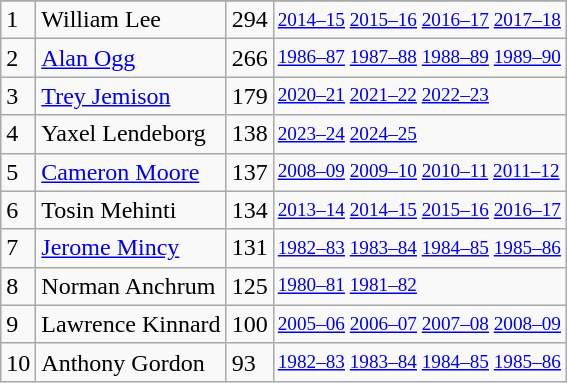<table class="wikitable">
<tr>
</tr>
<tr>
<td>1</td>
<td>William Lee</td>
<td>294</td>
<td style="font-size:80%;"><a href='#'>2014–15</a> <a href='#'>2015–16</a> <a href='#'>2016–17</a> <a href='#'>2017–18</a></td>
</tr>
<tr>
<td>2</td>
<td><a href='#'>Alan Ogg</a></td>
<td>266</td>
<td style="font-size:80%;"><a href='#'>1986–87</a> <a href='#'>1987–88</a> <a href='#'>1988–89</a> <a href='#'>1989–90</a></td>
</tr>
<tr>
<td>3</td>
<td><a href='#'>Trey Jemison</a></td>
<td>179</td>
<td style="font-size:80%;"><a href='#'>2020–21</a> <a href='#'>2021–22</a> <a href='#'>2022–23</a></td>
</tr>
<tr>
<td>4</td>
<td>Yaxel Lendeborg</td>
<td>138</td>
<td style="font-size:80%;"><a href='#'>2023–24</a> <a href='#'>2024–25</a></td>
</tr>
<tr>
<td>5</td>
<td><a href='#'>Cameron Moore</a></td>
<td>137</td>
<td style="font-size:80%;"><a href='#'>2008–09</a> <a href='#'>2009–10</a> <a href='#'>2010–11</a> <a href='#'>2011–12</a></td>
</tr>
<tr>
<td>6</td>
<td>Tosin Mehinti</td>
<td>134</td>
<td style="font-size:80%;"><a href='#'>2013–14</a> <a href='#'>2014–15</a> <a href='#'>2015–16</a> <a href='#'>2016–17</a></td>
</tr>
<tr>
<td>7</td>
<td><a href='#'>Jerome Mincy</a></td>
<td>131</td>
<td style="font-size:80%;"><a href='#'>1982–83</a> <a href='#'>1983–84</a> <a href='#'>1984–85</a> <a href='#'>1985–86</a></td>
</tr>
<tr>
<td>8</td>
<td>Norman Anchrum</td>
<td>125</td>
<td style="font-size:80%;"><a href='#'>1980–81</a> <a href='#'>1981–82</a></td>
</tr>
<tr>
<td>9</td>
<td>Lawrence Kinnard</td>
<td>100</td>
<td style="font-size:80%;"><a href='#'>2005–06</a> <a href='#'>2006–07</a> <a href='#'>2007–08</a> <a href='#'>2008–09</a></td>
</tr>
<tr>
<td>10</td>
<td>Anthony Gordon</td>
<td>93</td>
<td style="font-size:80%;"><a href='#'>1982–83</a> <a href='#'>1983–84</a> <a href='#'>1984–85</a> <a href='#'>1985–86</a></td>
</tr>
</table>
